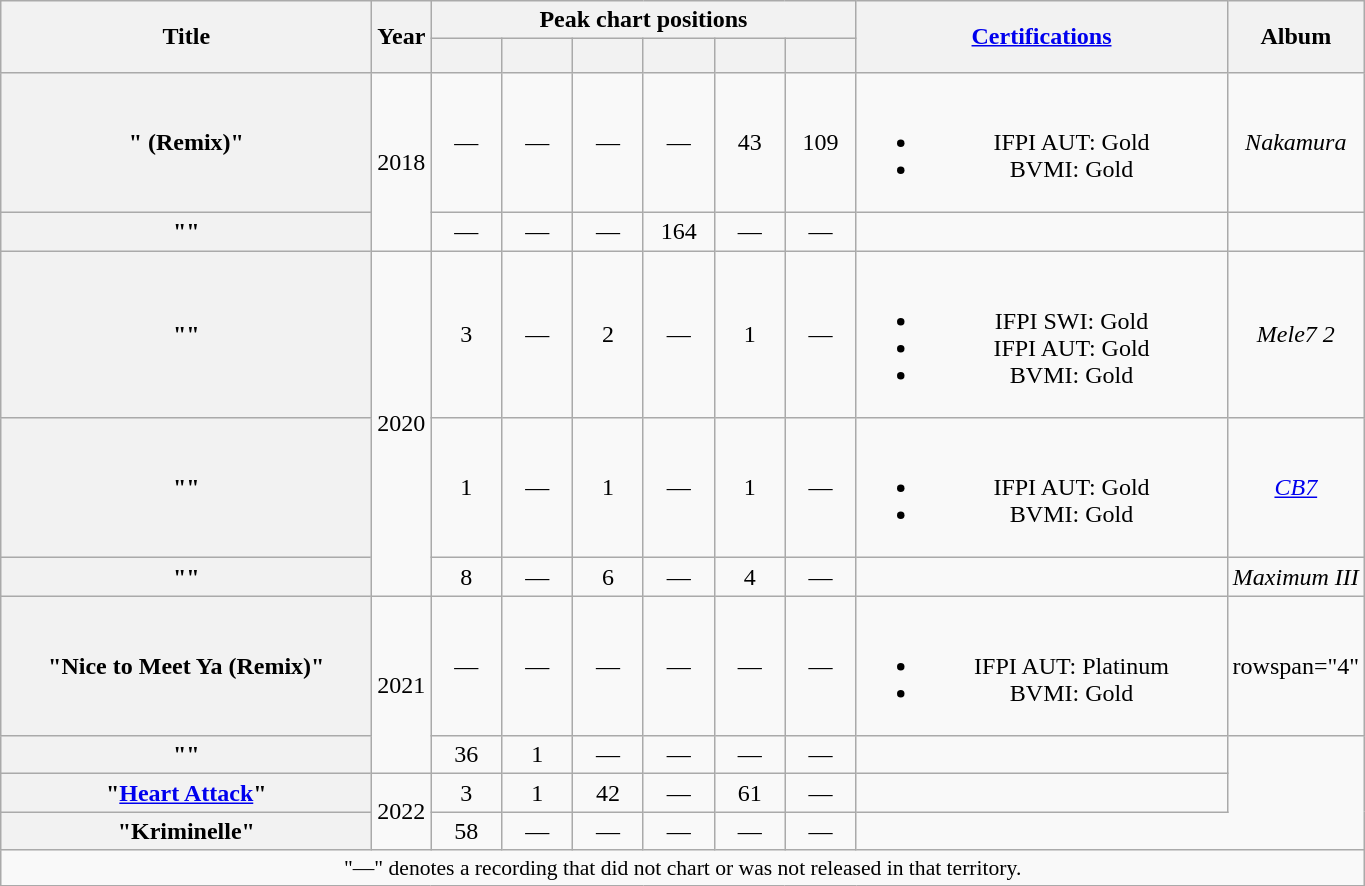<table class="wikitable plainrowheaders" style="text-align:center;">
<tr>
<th scope="col" rowspan="2" style="width: 15em;">Title</th>
<th scope="col" rowspan="2">Year</th>
<th scope="col" colspan="6">Peak chart positions</th>
<th scope="col" rowspan="2" style="width: 15em;"><a href='#'>Certifications</a></th>
<th scope="col" rowspan="2">Album</th>
</tr>
<tr>
<th style="width:3em; font-size:85%;"><a href='#'></a><br></th>
<th style="width:3em; font-size:85%;"><a href='#'></a><br></th>
<th style="width:3em; font-size:85%;"><a href='#'></a><br></th>
<th style="width:3em; font-size:85%;"><a href='#'></a><br></th>
<th style="width:3em; font-size:85%;"><a href='#'></a><br></th>
<th style="width:3em; font-size:85%;"><a href='#'></a><br></th>
</tr>
<tr>
<th scope="row">" (Remix)"<br></th>
<td rowspan="2">2018</td>
<td>—</td>
<td>—</td>
<td>—</td>
<td>—</td>
<td>43</td>
<td>109</td>
<td><br><ul><li>IFPI AUT: Gold</li><li>BVMI: Gold</li></ul></td>
<td><em>Nakamura</em></td>
</tr>
<tr>
<th scope="row">""<br></th>
<td>—</td>
<td>—</td>
<td>—</td>
<td>164</td>
<td>—</td>
<td>—</td>
<td></td>
<td></td>
</tr>
<tr>
<th scope="row">""<br></th>
<td rowspan="3">2020</td>
<td>3</td>
<td>—</td>
<td>2</td>
<td>—</td>
<td>1</td>
<td>—</td>
<td><br><ul><li>IFPI SWI: Gold</li><li>IFPI AUT: Gold</li><li>BVMI: Gold</li></ul></td>
<td><em>Mele7 2</em></td>
</tr>
<tr>
<th scope="row">""<br></th>
<td>1</td>
<td>—</td>
<td>1</td>
<td>—</td>
<td>1</td>
<td>—</td>
<td><br><ul><li>IFPI AUT: Gold</li><li>BVMI: Gold</li></ul></td>
<td><em><a href='#'>CB7</a></em></td>
</tr>
<tr>
<th scope="row">""<br></th>
<td>8</td>
<td>—</td>
<td>6</td>
<td>—</td>
<td>4</td>
<td>—</td>
<td></td>
<td><em>Maximum III</em></td>
</tr>
<tr>
<th scope="row">"Nice to Meet Ya (Remix)"<br></th>
<td rowspan="2">2021</td>
<td>—</td>
<td>—</td>
<td>—</td>
<td>—</td>
<td>—</td>
<td>—</td>
<td><br><ul><li>IFPI AUT: Platinum</li><li>BVMI: Gold</li></ul></td>
<td>rowspan="4" </td>
</tr>
<tr>
<th scope="row">""<br></th>
<td>36</td>
<td>1</td>
<td>—</td>
<td>—</td>
<td>—</td>
<td>—</td>
<td></td>
</tr>
<tr>
<th scope="row">"<a href='#'>Heart Attack</a>"<br></th>
<td rowspan="2">2022</td>
<td>3</td>
<td>1</td>
<td>42</td>
<td>—</td>
<td>61</td>
<td>—</td>
<td></td>
</tr>
<tr>
<th scope="row">"Kriminelle"<br></th>
<td>58</td>
<td>—</td>
<td>—</td>
<td>—</td>
<td>—</td>
<td>—</td>
</tr>
<tr>
<td colspan="10" style="font-size:90%">"—" denotes a recording that did not chart or was not released in that territory.</td>
</tr>
</table>
